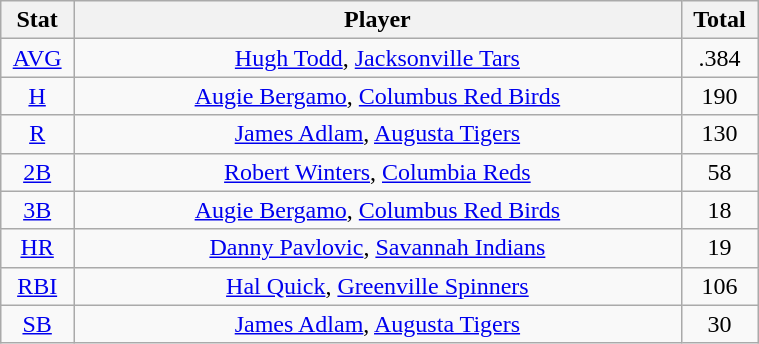<table class="wikitable" width="40%" style="text-align:center;">
<tr>
<th width="5%">Stat</th>
<th width="60%">Player</th>
<th width="5%">Total</th>
</tr>
<tr>
<td><a href='#'>AVG</a></td>
<td><a href='#'>Hugh Todd</a>, <a href='#'>Jacksonville Tars</a></td>
<td>.384</td>
</tr>
<tr>
<td><a href='#'>H</a></td>
<td><a href='#'>Augie Bergamo</a>, <a href='#'>Columbus Red Birds</a></td>
<td>190</td>
</tr>
<tr>
<td><a href='#'>R</a></td>
<td><a href='#'>James Adlam</a>, <a href='#'>Augusta Tigers</a></td>
<td>130</td>
</tr>
<tr>
<td><a href='#'>2B</a></td>
<td><a href='#'>Robert Winters</a>, <a href='#'>Columbia Reds</a></td>
<td>58</td>
</tr>
<tr>
<td><a href='#'>3B</a></td>
<td><a href='#'>Augie Bergamo</a>, <a href='#'>Columbus Red Birds</a></td>
<td>18</td>
</tr>
<tr>
<td><a href='#'>HR</a></td>
<td><a href='#'>Danny Pavlovic</a>, <a href='#'>Savannah Indians</a></td>
<td>19</td>
</tr>
<tr>
<td><a href='#'>RBI</a></td>
<td><a href='#'>Hal Quick</a>, <a href='#'>Greenville Spinners</a></td>
<td>106</td>
</tr>
<tr>
<td><a href='#'>SB</a></td>
<td><a href='#'>James Adlam</a>, <a href='#'>Augusta Tigers</a></td>
<td>30</td>
</tr>
</table>
